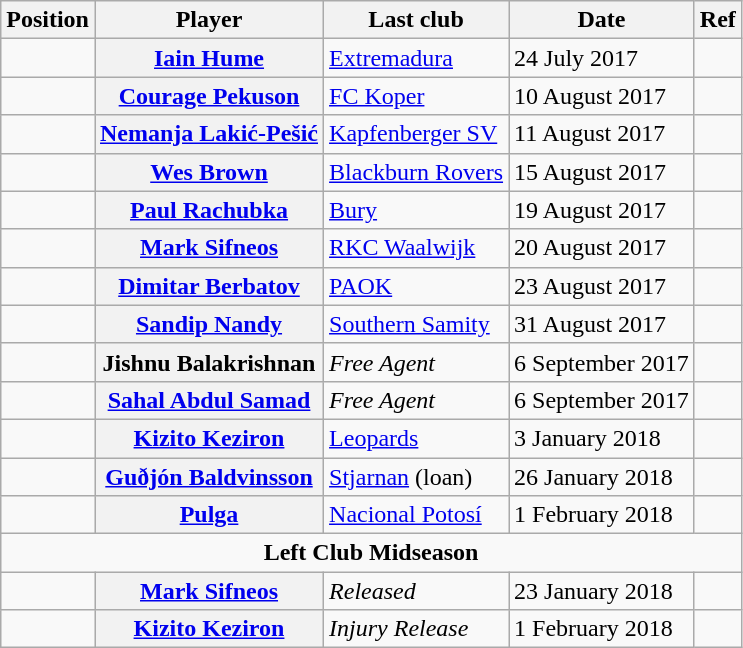<table class="wikitable plainrowheaders" style="text-align:center; text-align:left">
<tr>
<th scope="col">Position</th>
<th scope="col">Player</th>
<th scope="col">Last club</th>
<th scope="col">Date</th>
<th scope="col">Ref</th>
</tr>
<tr>
<td></td>
<th scope="row"> <a href='#'>Iain Hume</a></th>
<td> <a href='#'>Extremadura</a></td>
<td>24 July 2017</td>
<td></td>
</tr>
<tr>
<td></td>
<th scope="row"> <a href='#'>Courage Pekuson</a></th>
<td> <a href='#'>FC Koper</a></td>
<td>10 August 2017</td>
<td></td>
</tr>
<tr>
<td></td>
<th scope="row"> <a href='#'>Nemanja Lakić-Pešić</a></th>
<td> <a href='#'>Kapfenberger SV</a></td>
<td>11 August 2017</td>
<td></td>
</tr>
<tr>
<td></td>
<th scope="row"> <a href='#'>Wes Brown</a></th>
<td> <a href='#'>Blackburn Rovers</a></td>
<td>15 August 2017</td>
<td></td>
</tr>
<tr>
<td></td>
<th scope="row"> <a href='#'>Paul Rachubka</a></th>
<td> <a href='#'>Bury</a></td>
<td>19 August 2017</td>
<td></td>
</tr>
<tr>
<td></td>
<th scope="row"> <a href='#'>Mark Sifneos</a></th>
<td> <a href='#'>RKC Waalwijk</a></td>
<td>20 August 2017</td>
<td></td>
</tr>
<tr>
<td></td>
<th scope="row"> <a href='#'>Dimitar Berbatov</a></th>
<td> <a href='#'>PAOK</a></td>
<td>23 August 2017</td>
<td></td>
</tr>
<tr>
<td></td>
<th scope="row"> <a href='#'>Sandip Nandy</a></th>
<td> <a href='#'>Southern Samity</a></td>
<td>31 August 2017</td>
<td></td>
</tr>
<tr>
<td></td>
<th scope="row"> Jishnu Balakrishnan</th>
<td><em>Free Agent</em></td>
<td>6 September 2017</td>
<td></td>
</tr>
<tr>
<td></td>
<th scope="row"> <a href='#'>Sahal Abdul Samad</a></th>
<td><em>Free Agent</em></td>
<td>6 September 2017</td>
<td></td>
</tr>
<tr>
<td></td>
<th scope="row"> <a href='#'>Kizito Keziron</a></th>
<td> <a href='#'>Leopards</a></td>
<td>3 January 2018</td>
<td></td>
</tr>
<tr>
<td></td>
<th scope="row"> <a href='#'>Guðjón Baldvinsson</a></th>
<td> <a href='#'>Stjarnan</a> (loan)</td>
<td>26 January 2018</td>
<td></td>
</tr>
<tr>
<td></td>
<th scope="row"> <a href='#'>Pulga</a></th>
<td> <a href='#'>Nacional Potosí</a></td>
<td>1 February 2018</td>
<td></td>
</tr>
<tr>
<td colspan="5" align=center><strong>Left Club Midseason</strong></td>
</tr>
<tr>
<td></td>
<th scope="row"> <a href='#'>Mark Sifneos</a></th>
<td><em>Released</em></td>
<td>23 January 2018</td>
<td></td>
</tr>
<tr>
<td></td>
<th scope="row"> <a href='#'>Kizito Keziron</a></th>
<td><em>Injury Release</em></td>
<td>1 February 2018</td>
<td></td>
</tr>
</table>
